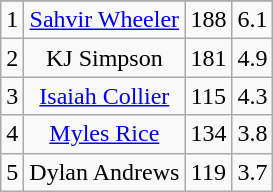<table class="wikitable sortable" style="text-align:center">
<tr>
</tr>
<tr>
<td>1</td>
<td><a href='#'>Sahvir Wheeler</a></td>
<td>188</td>
<td>6.1</td>
</tr>
<tr>
<td>2</td>
<td>KJ Simpson</td>
<td>181</td>
<td>4.9</td>
</tr>
<tr>
<td>3</td>
<td><a href='#'>Isaiah Collier</a></td>
<td>115</td>
<td>4.3</td>
</tr>
<tr>
<td>4</td>
<td><a href='#'>Myles Rice</a></td>
<td>134</td>
<td>3.8</td>
</tr>
<tr>
<td>5</td>
<td>Dylan Andrews</td>
<td>119</td>
<td>3.7</td>
</tr>
</table>
